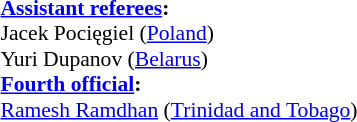<table width=100% style="font-size: 90%">
<tr>
<td><br><strong><a href='#'>Assistant referees</a>:</strong>
<br>Jacek Pocięgiel (<a href='#'>Poland</a>)
<br>Yuri Dupanov (<a href='#'>Belarus</a>)
<br><strong><a href='#'>Fourth official</a>:</strong>
<br><a href='#'>Ramesh Ramdhan</a> (<a href='#'>Trinidad and Tobago</a>)</td>
</tr>
</table>
